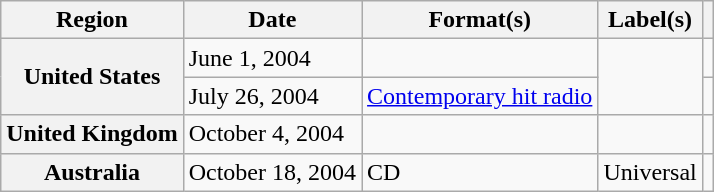<table class="wikitable plainrowheaders">
<tr>
<th scope="col">Region</th>
<th scope="col">Date</th>
<th scope="col">Format(s)</th>
<th scope="col">Label(s)</th>
<th scope="col"></th>
</tr>
<tr>
<th scope="row" rowspan="2">United States</th>
<td>June 1, 2004</td>
<td></td>
<td rowspan="2"></td>
<td align="center"></td>
</tr>
<tr>
<td>July 26, 2004</td>
<td><a href='#'>Contemporary hit radio</a></td>
<td align="center"></td>
</tr>
<tr>
<th scope="row">United Kingdom</th>
<td>October 4, 2004</td>
<td></td>
<td></td>
<td align="center"></td>
</tr>
<tr>
<th scope="row">Australia</th>
<td>October 18, 2004</td>
<td>CD</td>
<td>Universal</td>
<td align="center"></td>
</tr>
</table>
